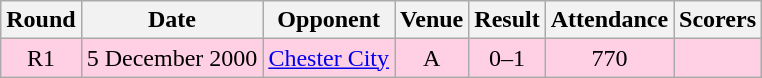<table class= "wikitable " style="font-size:100%; text-align:center">
<tr>
<th>Round</th>
<th>Date</th>
<th>Opponent</th>
<th>Venue</th>
<th>Result</th>
<th>Attendance</th>
<th>Scorers</th>
</tr>
<tr style="background: #ffd0e3;">
<td>R1</td>
<td>5 December 2000</td>
<td><a href='#'>Chester City</a></td>
<td>A</td>
<td>0–1</td>
<td>770</td>
<td></td>
</tr>
</table>
